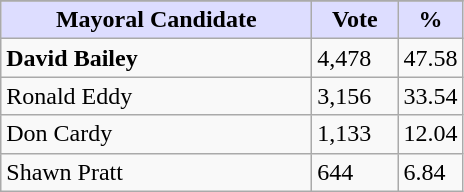<table class="wikitable">
<tr style="background-color:#E9E9E9">
</tr>
<tr>
<th style="background:#ddf; width:200px;">Mayoral Candidate</th>
<th style="background:#ddf; width:50px;">Vote</th>
<th style="background:#ddf; width:30px;">%</th>
</tr>
<tr>
<td><strong>David Bailey</strong></td>
<td>4,478</td>
<td>47.58</td>
</tr>
<tr>
<td>Ronald Eddy</td>
<td>3,156</td>
<td>33.54</td>
</tr>
<tr>
<td>Don Cardy</td>
<td>1,133</td>
<td>12.04</td>
</tr>
<tr>
<td>Shawn Pratt</td>
<td>644</td>
<td>6.84</td>
</tr>
</table>
